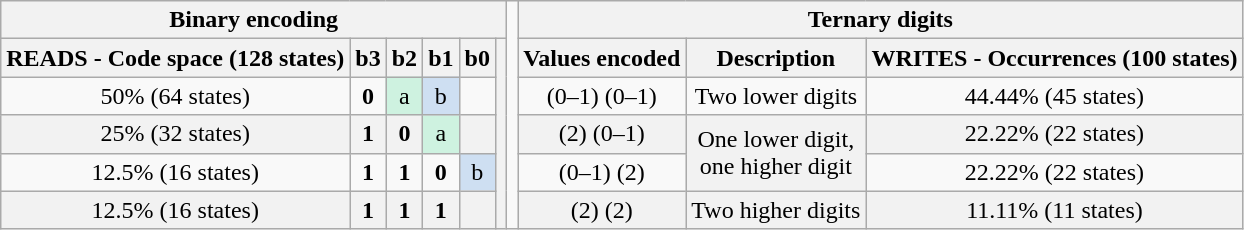<table class="wikitable" border="1" style="text-align:center">
<tr>
<th colspan="6" scope="col">Binary encoding</th>
<td rowspan="6"></td>
<th colspan="3" scope="col">Ternary digits</th>
</tr>
<tr>
<th scope="col">READS - Code space (128 states)</th>
<th scope="col">b3</th>
<th scope="col">b2</th>
<th scope="col">b1</th>
<th scope="col">b0</th>
<th rowspan="5" scope="col"></th>
<th>Values encoded</th>
<th scope="col">Description</th>
<th scope="col">WRITES - Occurrences (100 states)</th>
</tr>
<tr>
<td>50% (64 states)</td>
<td><strong>0</strong></td>
<td bgcolor="#cef2e0">a</td>
<td bgcolor="#cedff2">b</td>
<td></td>
<td>(0–1) (0–1)</td>
<td>Two lower digits</td>
<td>44.44% (45 states)</td>
</tr>
<tr bgcolor="#f2f2f2">
<td>25% (32 states)</td>
<td><strong>1</strong></td>
<td><strong>0</strong></td>
<td bgcolor="#cef2e0">a</td>
<td></td>
<td>(2) (0–1)</td>
<td rowspan="2">One lower digit,<br>one higher digit</td>
<td>22.22% (22 states)</td>
</tr>
<tr>
<td>12.5% (16 states)</td>
<td><strong>1</strong></td>
<td><strong>1</strong></td>
<td><strong>0</strong></td>
<td bgcolor="#cedff2">b</td>
<td>(0–1) (2)</td>
<td>22.22% (22 states)</td>
</tr>
<tr bgcolor="#f2f2f2">
<td>12.5% (16 states)</td>
<td><strong>1</strong></td>
<td><strong>1</strong></td>
<td><strong>1</strong></td>
<td></td>
<td>(2) (2)</td>
<td>Two higher digits</td>
<td>11.11% (11 states)</td>
</tr>
</table>
